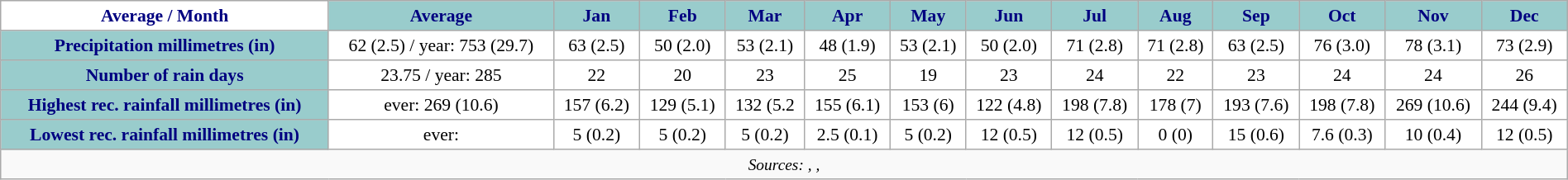<table class="wikitable" style="font-size:90%;width:100%;border:0px;text-align:center;line-height:120%;">
<tr>
<th style="background: #FFFFFF; color: #000080" height="17">Average / Month</th>
<th style="background: #99CCCC; color:#000080;">Average</th>
<th style="background: #99CCCC; color:#000080;">Jan</th>
<th style="background: #99CCCC; color:#000080;">Feb</th>
<th style="background: #99CCCC; color:#000080;">Mar</th>
<th style="background: #99CCCC; color:#000080;">Apr</th>
<th style="background: #99CCCC; color:#000080;">May</th>
<th style="background: #99CCCC; color:#000080;">Jun</th>
<th style="background: #99CCCC; color:#000080;">Jul</th>
<th style="background: #99CCCC; color:#000080;">Aug</th>
<th style="background: #99CCCC; color:#000080;">Sep</th>
<th style="background: #99CCCC; color:#000080;">Oct</th>
<th style="background: #99CCCC; color:#000080;">Nov</th>
<th style="background: #99CCCC; color:#000080;">Dec</th>
</tr>
<tr>
<th style="background: #99CCCC; color:#000080;" height="16;">Precipitation millimetres (in)</th>
<td style="background: #FFFFFF; color: black;">62 (2.5) / year: 753 (29.7)</td>
<td style="background: #FFFFFF; color: black;">63 (2.5)</td>
<td style="background: #FFFFFF; color: black;">50 (2.0)</td>
<td style="background: #FFFFFF; color: black;">53 (2.1)</td>
<td style="background: #FFFFFF; color: black;">48 (1.9)</td>
<td style="background: #FFFFFF; color: black;">53 (2.1)</td>
<td style="background: #FFFFFF; color: black;">50 (2.0)</td>
<td style="background: #FFFFFF; color: black;">71 (2.8)</td>
<td style="background: #FFFFFF; color: black;">71 (2.8)</td>
<td style="background: #FFFFFF; color: black;">63 (2.5)</td>
<td style="background: #FFFFFF; color: black;">76 (3.0)</td>
<td style="background: #FFFFFF; color: black;">78 (3.1)</td>
<td style="background: #FFFFFF; color: black;">73 (2.9)</td>
</tr>
<tr>
<th style="background: #99CCCC; color:#000080;" height="16;">Number of rain days</th>
<td style="background: #FFFFFF; color: black;">23.75 / year: 285</td>
<td style="background: #FFFFFF; color: black;">22</td>
<td style="background: #FFFFFF; color: black;">20</td>
<td style="background: #FFFFFF; color: black;">23</td>
<td style="background: #FFFFFF; color: black;">25</td>
<td style="background: #FFFFFF; color: black;">19</td>
<td style="background: #FFFFFF; color: black;">23</td>
<td style="background: #FFFFFF; color: black;">24</td>
<td style="background: #FFFFFF; color: black;">22</td>
<td style="background: #FFFFFF; color: black;">23</td>
<td style="background: #FFFFFF; color: black;">24</td>
<td style="background: #FFFFFF; color: black;">24</td>
<td style="background: #FFFFFF; color: black;">26</td>
</tr>
<tr>
<th style="background: #99CCCC; color:#000080;" height="16;">Highest rec. rainfall millimetres (in)</th>
<td style="background: #FFFFFF; color: black;">ever: 269 (10.6)</td>
<td style="background: #FFFFFF; color: black;">157 (6.2)</td>
<td style="background: #FFFFFF; color: black;">129 (5.1)</td>
<td style="background: #FFFFFF; color: black;">132 (5.2</td>
<td style="background: #FFFFFF; color: black;">155 (6.1)</td>
<td style="background: #FFFFFF; color: black;">153 (6)</td>
<td style="background: #FFFFFF; color: black;">122 (4.8)</td>
<td style="background: #FFFFFF; color: black;">198 (7.8)</td>
<td style="background: #FFFFFF; color: black;">178 (7)</td>
<td style="background: #FFFFFF; color: black;">193 (7.6)</td>
<td style="background: #FFFFFF; color: black;">198 (7.8)</td>
<td style="background: #FFFFFF; color: black;">269 (10.6)</td>
<td style="background: #FFFFFF; color: black;">244 (9.4)</td>
</tr>
<tr>
<th style="background: #99CCCC; color:#000080;" height="16;">Lowest rec. rainfall millimetres (in)</th>
<td style="background: #FFFFFF; color: black;">ever:</td>
<td style="background: #FFFFFF; color: black;">5 (0.2)</td>
<td style="background: #FFFFFF; color: black;">5 (0.2)</td>
<td style="background: #FFFFFF; color: black;">5 (0.2)</td>
<td style="background: #FFFFFF; color: black;">2.5 (0.1)</td>
<td style="background: #FFFFFF; color: black;">5 (0.2)</td>
<td style="background: #FFFFFF; color: black;">12 (0.5)</td>
<td style="background: #FFFFFF; color: black;">12 (0.5)</td>
<td style="background: #FFFFFF; color: black;">0 (0)</td>
<td style="background: #FFFFFF; color: black;">15 (0.6)</td>
<td style="background: #FFFFFF; color: black;">7.6 (0.3)</td>
<td style="background: #FFFFFF; color: black;">10 (0.4)</td>
<td style="background: #FFFFFF; color: black;">12 (0.5)</td>
</tr>
<tr>
<td colspan="14" style="text-align:center;font-size:90%;"><em>Sources: , , </em></td>
</tr>
</table>
